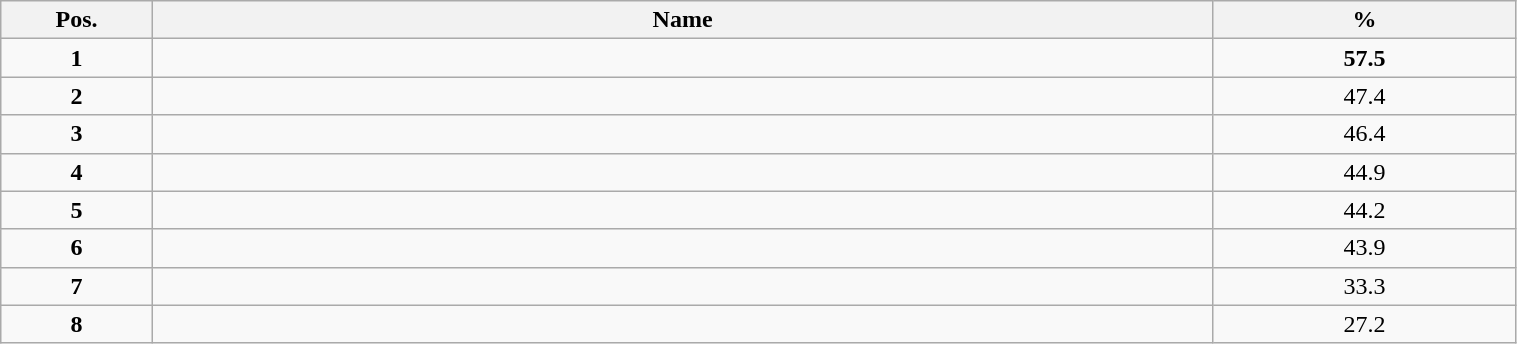<table class="wikitable" style="width:80%;">
<tr>
<th style="width:10%;">Pos.</th>
<th style="width:70%;">Name</th>
<th style="width:20%;">%</th>
</tr>
<tr>
<td align=center><strong>1</strong></td>
<td><strong></strong></td>
<td align=center><strong>57.5</strong></td>
</tr>
<tr>
<td align=center><strong>2</strong></td>
<td></td>
<td align=center>47.4</td>
</tr>
<tr>
<td align=center><strong>3</strong></td>
<td></td>
<td align=center>46.4</td>
</tr>
<tr>
<td align=center><strong>4</strong></td>
<td></td>
<td align=center>44.9</td>
</tr>
<tr>
<td align=center><strong>5</strong></td>
<td></td>
<td align=center>44.2</td>
</tr>
<tr>
<td align=center><strong>6</strong></td>
<td></td>
<td align=center>43.9</td>
</tr>
<tr>
<td align=center><strong>7</strong></td>
<td></td>
<td align=center>33.3</td>
</tr>
<tr>
<td align=center><strong>8</strong></td>
<td></td>
<td align=center>27.2</td>
</tr>
</table>
